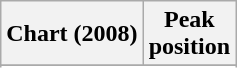<table class="wikitable sortable plainrowheaders">
<tr>
<th>Chart (2008)</th>
<th>Peak<br>position</th>
</tr>
<tr>
</tr>
<tr>
</tr>
<tr>
</tr>
</table>
